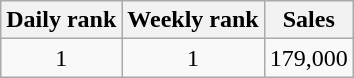<table class="wikitable">
<tr>
<th>Daily rank</th>
<th>Weekly rank</th>
<th>Sales</th>
</tr>
<tr>
<td align="center">1</td>
<td align="center">1</td>
<td>179,000</td>
</tr>
</table>
